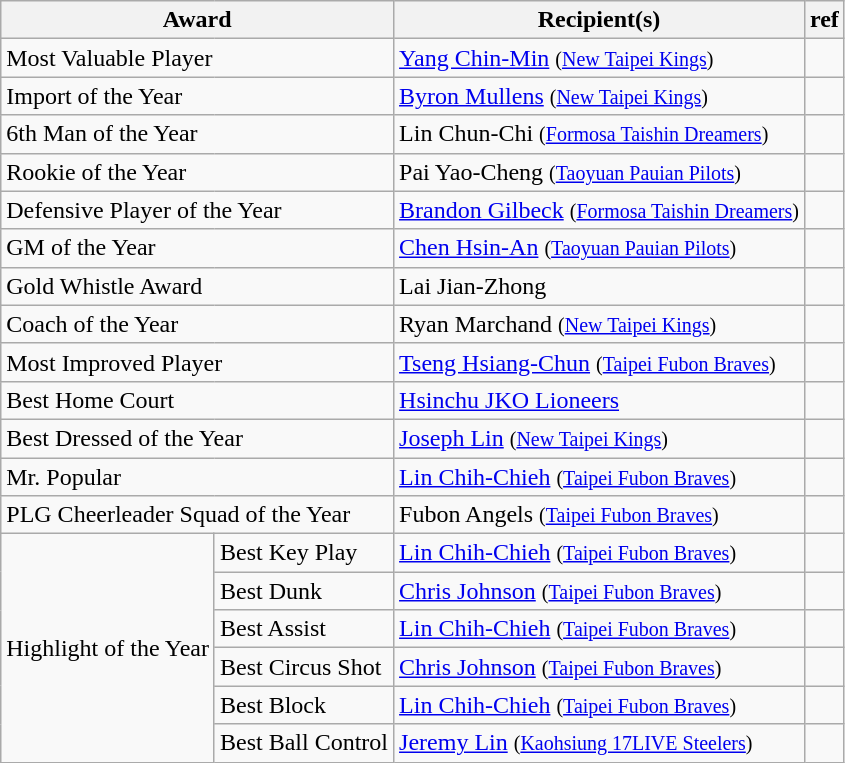<table class="wikitable">
<tr>
<th colspan=2>Award</th>
<th>Recipient(s)</th>
<th>ref</th>
</tr>
<tr>
<td colspan=2>Most Valuable Player</td>
<td><a href='#'>Yang Chin-Min</a> <small>(<a href='#'>New Taipei Kings</a>)</small></td>
<td></td>
</tr>
<tr>
<td colspan=2>Import of the Year</td>
<td><a href='#'>Byron Mullens</a> <small>(<a href='#'>New Taipei Kings</a>)</small></td>
<td></td>
</tr>
<tr>
<td colspan=2>6th Man of the Year</td>
<td>Lin Chun-Chi <small>(<a href='#'>Formosa Taishin Dreamers</a>)</small></td>
<td></td>
</tr>
<tr>
<td colspan=2>Rookie of the Year</td>
<td>Pai Yao-Cheng <small>(<a href='#'>Taoyuan Pauian Pilots</a>)</small></td>
<td></td>
</tr>
<tr>
<td colspan=2>Defensive Player of the Year</td>
<td><a href='#'>Brandon Gilbeck</a> <small>(<a href='#'>Formosa Taishin Dreamers</a>)</small></td>
<td></td>
</tr>
<tr>
<td colspan=2>GM of the Year</td>
<td><a href='#'>Chen Hsin-An</a> <small>(<a href='#'>Taoyuan Pauian Pilots</a>)</small></td>
<td></td>
</tr>
<tr>
<td colspan=2>Gold Whistle Award</td>
<td>Lai Jian-Zhong</td>
<td></td>
</tr>
<tr>
<td colspan=2>Coach of the Year</td>
<td>Ryan Marchand <small>(<a href='#'>New Taipei Kings</a>)</small></td>
<td></td>
</tr>
<tr>
<td colspan=2>Most Improved Player</td>
<td><a href='#'>Tseng Hsiang-Chun</a> <small>(<a href='#'>Taipei Fubon Braves</a>)</small></td>
<td></td>
</tr>
<tr>
<td colspan=2>Best Home Court</td>
<td><a href='#'>Hsinchu JKO Lioneers</a></td>
<td></td>
</tr>
<tr>
<td colspan=2>Best Dressed of the Year</td>
<td><a href='#'>Joseph Lin</a> <small>(<a href='#'>New Taipei Kings</a>)</small></td>
<td></td>
</tr>
<tr>
<td colspan=2>Mr. Popular</td>
<td><a href='#'>Lin Chih-Chieh</a> <small>(<a href='#'>Taipei Fubon Braves</a>)</small></td>
<td></td>
</tr>
<tr>
<td colspan=2>PLG Cheerleader Squad of the Year</td>
<td>Fubon Angels <small>(<a href='#'>Taipei Fubon Braves</a>)</small></td>
<td></td>
</tr>
<tr>
<td rowspan=6>Highlight of the Year</td>
<td>Best Key Play</td>
<td><a href='#'>Lin Chih-Chieh</a> <small>(<a href='#'>Taipei Fubon Braves</a>)</small></td>
<td></td>
</tr>
<tr>
<td>Best Dunk</td>
<td><a href='#'>Chris Johnson</a> <small>(<a href='#'>Taipei Fubon Braves</a>)</small></td>
<td></td>
</tr>
<tr>
<td>Best Assist</td>
<td><a href='#'>Lin Chih-Chieh</a> <small>(<a href='#'>Taipei Fubon Braves</a>)</small></td>
<td></td>
</tr>
<tr>
<td>Best Circus Shot</td>
<td><a href='#'>Chris Johnson</a> <small>(<a href='#'>Taipei Fubon Braves</a>)</small></td>
<td></td>
</tr>
<tr>
<td>Best Block</td>
<td><a href='#'>Lin Chih-Chieh</a> <small>(<a href='#'>Taipei Fubon Braves</a>)</small></td>
<td></td>
</tr>
<tr>
<td>Best Ball Control</td>
<td><a href='#'>Jeremy Lin</a> <small>(<a href='#'>Kaohsiung 17LIVE Steelers</a>)</small></td>
<td></td>
</tr>
</table>
